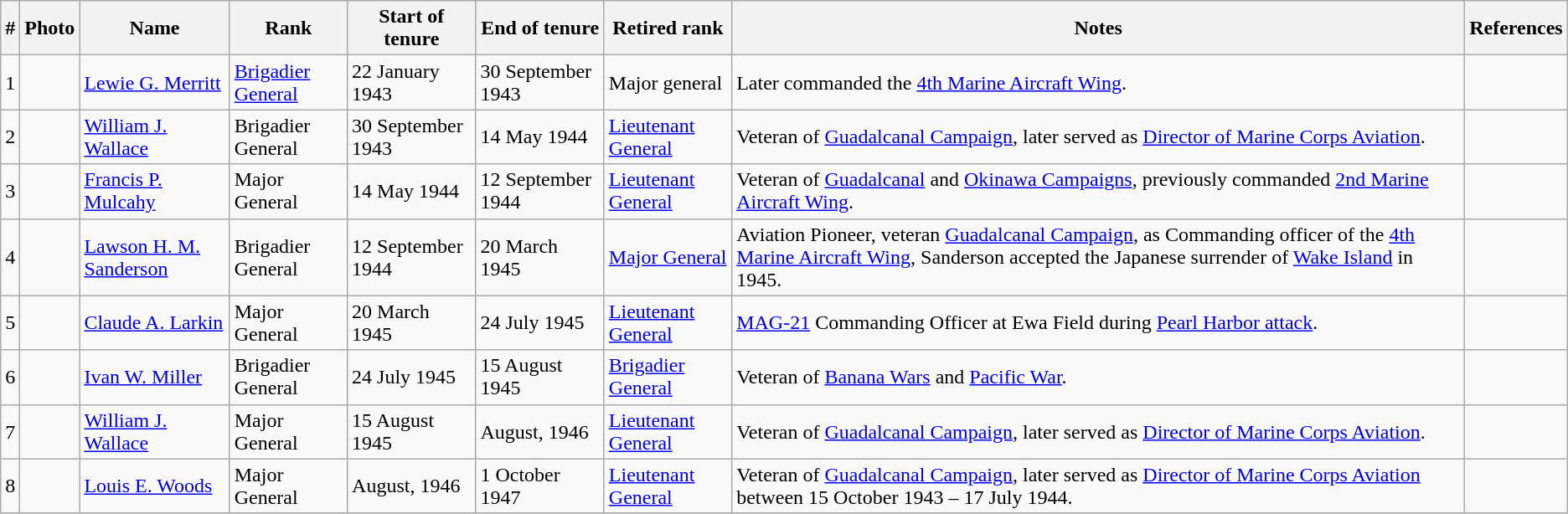<table class="wikitable">
<tr>
<th>#</th>
<th>Photo</th>
<th>Name</th>
<th>Rank</th>
<th>Start of tenure</th>
<th>End of tenure</th>
<th>Retired rank</th>
<th>Notes</th>
<th>References</th>
</tr>
<tr>
<td>1</td>
<td></td>
<td><a href='#'>Lewie G. Merritt</a></td>
<td><a href='#'>Brigadier General</a></td>
<td>22 January 1943</td>
<td>30 September 1943</td>
<td>Major general</td>
<td>Later commanded the <a href='#'>4th Marine Aircraft Wing</a>.</td>
<td></td>
</tr>
<tr>
<td>2</td>
<td></td>
<td><a href='#'>William J. Wallace</a></td>
<td>Brigadier General</td>
<td>30 September 1943</td>
<td>14 May 1944</td>
<td><a href='#'>Lieutenant General</a></td>
<td>Veteran of <a href='#'>Guadalcanal Campaign</a>, later served as <a href='#'>Director of Marine Corps Aviation</a>.</td>
<td></td>
</tr>
<tr>
<td>3</td>
<td></td>
<td><a href='#'>Francis P. Mulcahy</a></td>
<td>Major General</td>
<td>14 May 1944</td>
<td>12 September 1944</td>
<td><a href='#'>Lieutenant General</a></td>
<td>Veteran of <a href='#'>Guadalcanal</a> and <a href='#'>Okinawa Campaigns</a>, previously commanded <a href='#'>2nd Marine Aircraft Wing</a>.</td>
<td></td>
</tr>
<tr>
<td>4</td>
<td></td>
<td><a href='#'>Lawson H. M. Sanderson</a></td>
<td>Brigadier General</td>
<td>12 September 1944</td>
<td>20 March 1945</td>
<td><a href='#'>Major General</a></td>
<td>Aviation Pioneer, veteran <a href='#'>Guadalcanal Campaign</a>, as Commanding officer of the <a href='#'>4th Marine Aircraft Wing</a>, Sanderson accepted the Japanese surrender of <a href='#'>Wake Island</a> in 1945.</td>
<td></td>
</tr>
<tr>
<td>5</td>
<td></td>
<td><a href='#'>Claude A. Larkin</a></td>
<td>Major General</td>
<td>20 March 1945</td>
<td>24 July 1945</td>
<td><a href='#'>Lieutenant General</a></td>
<td><a href='#'>MAG-21</a> Commanding Officer at Ewa Field during <a href='#'>Pearl Harbor attack</a>.</td>
<td></td>
</tr>
<tr>
<td>6</td>
<td></td>
<td><a href='#'>Ivan W. Miller</a></td>
<td>Brigadier General</td>
<td>24 July 1945</td>
<td>15 August 1945</td>
<td><a href='#'>Brigadier General</a></td>
<td>Veteran of <a href='#'>Banana Wars</a> and <a href='#'>Pacific War</a>.</td>
<td></td>
</tr>
<tr>
<td>7</td>
<td></td>
<td><a href='#'>William J. Wallace</a></td>
<td>Major General</td>
<td>15 August 1945</td>
<td>August, 1946</td>
<td><a href='#'>Lieutenant General</a></td>
<td>Veteran of <a href='#'>Guadalcanal Campaign</a>, later served as <a href='#'>Director of Marine Corps Aviation</a>.</td>
<td></td>
</tr>
<tr>
<td>8</td>
<td></td>
<td><a href='#'>Louis E. Woods</a></td>
<td>Major General</td>
<td>August, 1946</td>
<td>1 October 1947</td>
<td><a href='#'>Lieutenant General</a></td>
<td>Veteran of <a href='#'>Guadalcanal Campaign</a>, later served as <a href='#'>Director of Marine Corps Aviation</a> between 15 October 1943 – 17 July 1944.</td>
<td></td>
</tr>
<tr>
</tr>
</table>
